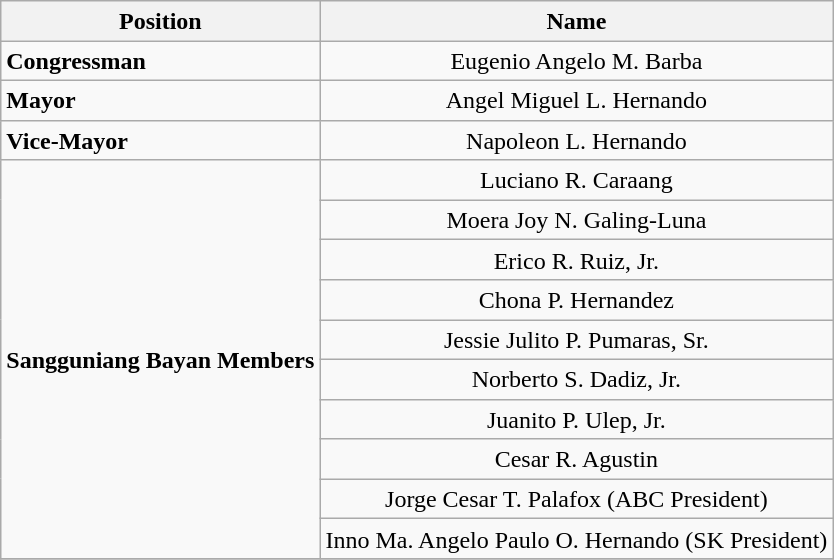<table class="wikitable" style="line-height:1.20em; font-size:100%;">
<tr>
<th>Position</th>
<th>Name</th>
</tr>
<tr>
<td><strong>Congressman</strong></td>
<td style="text-align:center;">Eugenio Angelo M. Barba</td>
</tr>
<tr>
<td><strong>Mayor</strong></td>
<td style="text-align:center;">Angel Miguel L. Hernando</td>
</tr>
<tr>
<td><strong>Vice-Mayor</strong></td>
<td style="text-align:center;">Napoleon L. Hernando</td>
</tr>
<tr>
<td rowspan=10><strong>Sangguniang Bayan Members</strong></td>
<td style="text-align:center;">Luciano R. Caraang</td>
</tr>
<tr>
<td style="text-align:center;">Moera Joy N. Galing-Luna</td>
</tr>
<tr>
<td style="text-align:center;">Erico R. Ruiz, Jr.</td>
</tr>
<tr>
<td style="text-align:center;">Chona P. Hernandez</td>
</tr>
<tr>
<td style="text-align:center;">Jessie Julito P. Pumaras, Sr.</td>
</tr>
<tr>
<td style="text-align:center;">Norberto S. Dadiz, Jr.</td>
</tr>
<tr>
<td style="text-align:center;">Juanito P. Ulep, Jr.</td>
</tr>
<tr>
<td style="text-align:center;">Cesar R. Agustin</td>
</tr>
<tr>
<td style="text-align:center;">Jorge Cesar T. Palafox (ABC President)</td>
</tr>
<tr>
<td style="text-align:center;">Inno Ma. Angelo Paulo O. Hernando (SK President)</td>
</tr>
<tr>
</tr>
</table>
